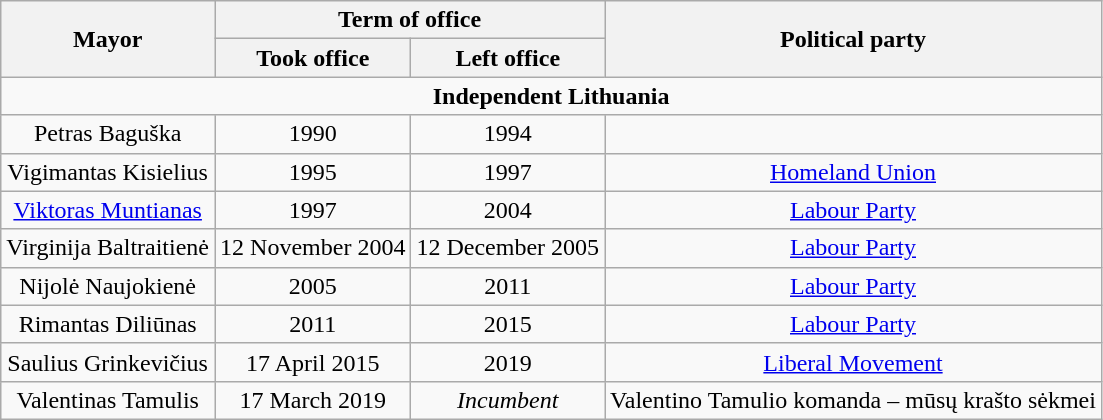<table class="wikitable" style="text-align:center">
<tr>
<th rowspan=2>Mayor</th>
<th colspan=2>Term of office</th>
<th rowspan=2>Political party</th>
</tr>
<tr>
<th>Took office</th>
<th>Left office</th>
</tr>
<tr>
<td colspan="4"><strong>Independent Lithuania</strong></td>
</tr>
<tr>
<td>Petras Baguška</td>
<td>1990</td>
<td>1994</td>
<td></td>
</tr>
<tr>
<td>Vigimantas Kisielius</td>
<td>1995</td>
<td>1997</td>
<td><a href='#'>Homeland Union</a></td>
</tr>
<tr>
<td><a href='#'>Viktoras Muntianas</a></td>
<td>1997</td>
<td>2004</td>
<td><a href='#'>Labour Party</a></td>
</tr>
<tr>
<td>Virginija Baltraitienė</td>
<td>12 November 2004</td>
<td>12 December 2005</td>
<td><a href='#'>Labour Party</a></td>
</tr>
<tr>
<td>Nijolė Naujokienė</td>
<td>2005</td>
<td>2011</td>
<td><a href='#'>Labour Party</a></td>
</tr>
<tr>
<td>Rimantas Diliūnas</td>
<td>2011</td>
<td>2015</td>
<td><a href='#'>Labour Party</a></td>
</tr>
<tr>
<td>Saulius Grinkevičius</td>
<td>17 April 2015</td>
<td>2019</td>
<td><a href='#'>Liberal Movement</a></td>
</tr>
<tr>
<td>Valentinas Tamulis</td>
<td>17 March 2019</td>
<td><em>Incumbent</em></td>
<td>Valentino Tamulio komanda – mūsų krašto sėkmei</td>
</tr>
</table>
